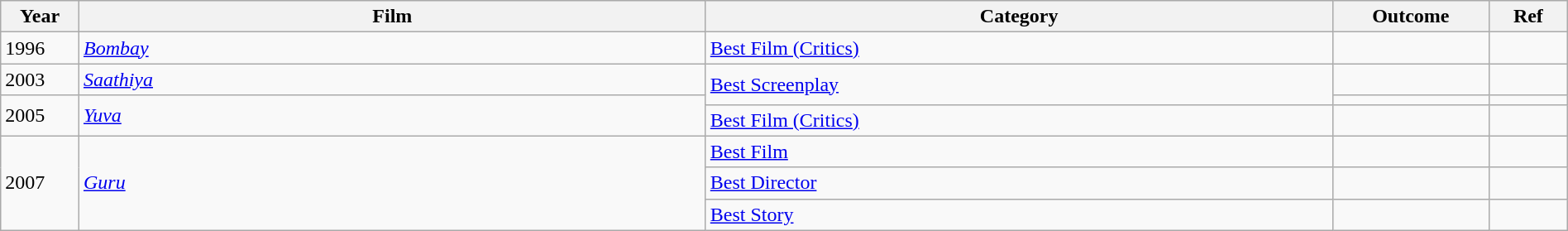<table class="wikitable" style="width:100%;">
<tr>
<th width=5%>Year</th>
<th style="width:40%;">Film</th>
<th style="width:40%;">Category</th>
<th style="width:10%;">Outcome</th>
<th style="width:5%;">Ref</th>
</tr>
<tr>
<td>1996</td>
<td><em><a href='#'>Bombay</a></em></td>
<td><a href='#'>Best Film (Critics)</a></td>
<td></td>
<td></td>
</tr>
<tr>
<td>2003</td>
<td><em><a href='#'>Saathiya</a></em></td>
<td rowspan="2"><a href='#'>Best Screenplay</a></td>
<td></td>
<td></td>
</tr>
<tr>
<td rowspan="2">2005</td>
<td rowspan="2"><em><a href='#'>Yuva</a></em></td>
<td></td>
<td></td>
</tr>
<tr>
<td><a href='#'>Best Film (Critics)</a></td>
<td></td>
<td></td>
</tr>
<tr>
<td rowspan="3">2007</td>
<td rowspan="3"><em><a href='#'>Guru</a></em></td>
<td><a href='#'>Best Film</a></td>
<td></td>
<td></td>
</tr>
<tr>
<td><a href='#'>Best Director</a></td>
<td></td>
<td></td>
</tr>
<tr>
<td><a href='#'>Best Story</a></td>
<td></td>
<td></td>
</tr>
</table>
